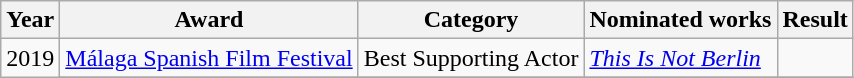<table class="wikitable plainrowheaders">
<tr>
<th scope="col">Year</th>
<th scope="col">Award</th>
<th scope="col">Category</th>
<th scope="col">Nominated works</th>
<th scope="col">Result</th>
</tr>
<tr>
<td rowspan="10">2019</td>
<td rowspan="1"><a href='#'>Málaga Spanish Film Festival</a></td>
<td>Best Supporting Actor</td>
<td><em><a href='#'>This Is Not Berlin</a></em></td>
<td></td>
</tr>
<tr>
</tr>
</table>
